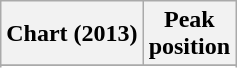<table class="wikitable sortable">
<tr>
<th>Chart (2013)</th>
<th align="center">Peak<br>position</th>
</tr>
<tr>
</tr>
<tr>
</tr>
<tr>
</tr>
<tr>
</tr>
</table>
